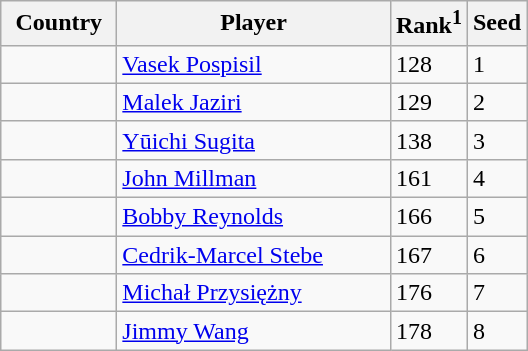<table class="sortable wikitable">
<tr>
<th style="width:70px;">Country</th>
<th style="width:175px;">Player</th>
<th>Rank<sup>1</sup></th>
<th>Seed</th>
</tr>
<tr>
<td></td>
<td><a href='#'>Vasek Pospisil</a></td>
<td>128</td>
<td>1</td>
</tr>
<tr>
<td></td>
<td><a href='#'>Malek Jaziri</a></td>
<td>129</td>
<td>2</td>
</tr>
<tr>
<td></td>
<td><a href='#'>Yūichi Sugita</a></td>
<td>138</td>
<td>3</td>
</tr>
<tr>
<td></td>
<td><a href='#'>John Millman</a></td>
<td>161</td>
<td>4</td>
</tr>
<tr>
<td></td>
<td><a href='#'>Bobby Reynolds</a></td>
<td>166</td>
<td>5</td>
</tr>
<tr>
<td></td>
<td><a href='#'>Cedrik-Marcel Stebe</a></td>
<td>167</td>
<td>6</td>
</tr>
<tr>
<td></td>
<td><a href='#'>Michał Przysiężny</a></td>
<td>176</td>
<td>7</td>
</tr>
<tr>
<td></td>
<td><a href='#'>Jimmy Wang</a></td>
<td>178</td>
<td>8</td>
</tr>
</table>
